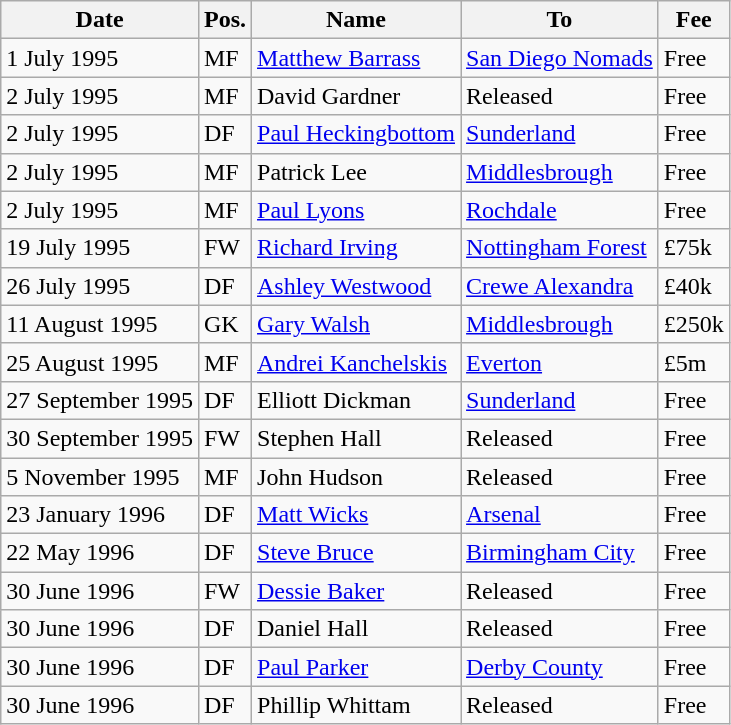<table class="wikitable">
<tr>
<th>Date</th>
<th>Pos.</th>
<th>Name</th>
<th>To</th>
<th>Fee</th>
</tr>
<tr>
<td>1 July 1995</td>
<td>MF</td>
<td> <a href='#'>Matthew Barrass</a></td>
<td> <a href='#'>San Diego Nomads</a></td>
<td>Free</td>
</tr>
<tr>
<td>2 July 1995</td>
<td>MF</td>
<td> David Gardner</td>
<td>Released</td>
<td>Free</td>
</tr>
<tr>
<td>2 July 1995</td>
<td>DF</td>
<td> <a href='#'>Paul Heckingbottom</a></td>
<td> <a href='#'>Sunderland</a></td>
<td>Free</td>
</tr>
<tr>
<td>2 July 1995</td>
<td>MF</td>
<td> Patrick Lee</td>
<td> <a href='#'>Middlesbrough</a></td>
<td>Free</td>
</tr>
<tr>
<td>2 July 1995</td>
<td>MF</td>
<td> <a href='#'>Paul Lyons</a></td>
<td> <a href='#'>Rochdale</a></td>
<td>Free</td>
</tr>
<tr>
<td>19 July 1995</td>
<td>FW</td>
<td> <a href='#'>Richard Irving</a></td>
<td> <a href='#'>Nottingham Forest</a></td>
<td>£75k</td>
</tr>
<tr>
<td>26 July 1995</td>
<td>DF</td>
<td> <a href='#'>Ashley Westwood</a></td>
<td> <a href='#'>Crewe Alexandra</a></td>
<td>£40k</td>
</tr>
<tr>
<td>11 August 1995</td>
<td>GK</td>
<td> <a href='#'>Gary Walsh</a></td>
<td> <a href='#'>Middlesbrough</a></td>
<td>£250k</td>
</tr>
<tr>
<td>25 August 1995</td>
<td>MF</td>
<td> <a href='#'>Andrei Kanchelskis</a></td>
<td> <a href='#'>Everton</a></td>
<td>£5m</td>
</tr>
<tr>
<td>27 September 1995</td>
<td>DF</td>
<td> Elliott Dickman</td>
<td> <a href='#'>Sunderland</a></td>
<td>Free</td>
</tr>
<tr>
<td>30 September 1995</td>
<td>FW</td>
<td> Stephen Hall</td>
<td>Released</td>
<td>Free</td>
</tr>
<tr>
<td>5 November 1995</td>
<td>MF</td>
<td> John Hudson</td>
<td>Released</td>
<td>Free</td>
</tr>
<tr>
<td>23 January 1996</td>
<td>DF</td>
<td> <a href='#'>Matt Wicks</a></td>
<td> <a href='#'>Arsenal</a></td>
<td>Free</td>
</tr>
<tr>
<td>22 May 1996</td>
<td>DF</td>
<td> <a href='#'>Steve Bruce</a></td>
<td> <a href='#'>Birmingham City</a></td>
<td>Free</td>
</tr>
<tr>
<td>30 June 1996</td>
<td>FW</td>
<td> <a href='#'>Dessie Baker</a></td>
<td>Released</td>
<td>Free</td>
</tr>
<tr>
<td>30 June 1996</td>
<td>DF</td>
<td> Daniel Hall</td>
<td>Released</td>
<td>Free</td>
</tr>
<tr>
<td>30 June 1996</td>
<td>DF</td>
<td> <a href='#'>Paul Parker</a></td>
<td> <a href='#'>Derby County</a></td>
<td>Free</td>
</tr>
<tr>
<td>30 June 1996</td>
<td>DF</td>
<td> Phillip Whittam</td>
<td>Released</td>
<td>Free</td>
</tr>
</table>
